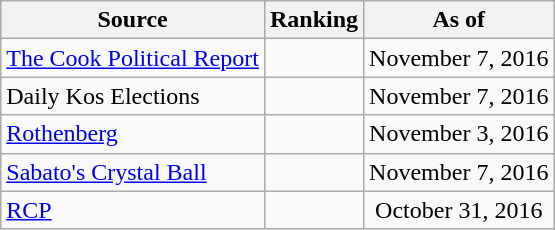<table class="wikitable" style="text-align:center">
<tr>
<th>Source</th>
<th>Ranking</th>
<th>As of</th>
</tr>
<tr>
<td align=left><a href='#'>The Cook Political Report</a></td>
<td></td>
<td>November 7, 2016</td>
</tr>
<tr>
<td align=left>Daily Kos Elections</td>
<td></td>
<td>November 7, 2016</td>
</tr>
<tr>
<td align=left><a href='#'>Rothenberg</a></td>
<td></td>
<td>November 3, 2016</td>
</tr>
<tr>
<td align=left><a href='#'>Sabato's Crystal Ball</a></td>
<td></td>
<td>November 7, 2016</td>
</tr>
<tr>
<td align="left"><a href='#'>RCP</a></td>
<td></td>
<td>October 31, 2016</td>
</tr>
</table>
